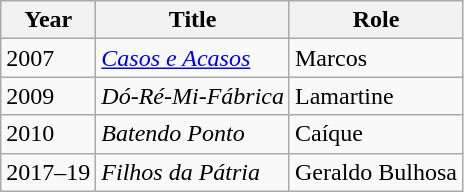<table class="wikitable">
<tr>
<th>Year</th>
<th>Title</th>
<th>Role</th>
</tr>
<tr>
<td>2007</td>
<td><em><a href='#'>Casos e Acasos</a></em></td>
<td>Marcos</td>
</tr>
<tr>
<td>2009</td>
<td><em>Dó-Ré-Mi-Fábrica</em></td>
<td>Lamartine</td>
</tr>
<tr>
<td>2010</td>
<td><em>Batendo Ponto</em></td>
<td>Caíque</td>
</tr>
<tr>
<td>2017–19</td>
<td><em>Filhos da Pátria</em></td>
<td>Geraldo Bulhosa</td>
</tr>
</table>
